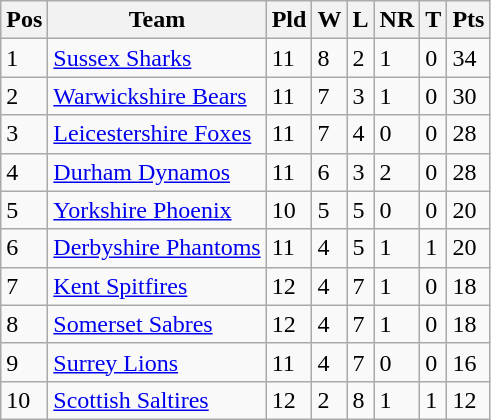<table class="wikitable">
<tr>
<th>Pos</th>
<th>Team</th>
<th>Pld</th>
<th>W</th>
<th>L</th>
<th>NR</th>
<th>T</th>
<th>Pts</th>
</tr>
<tr>
<td>1</td>
<td><a href='#'>Sussex Sharks</a></td>
<td>11</td>
<td>8</td>
<td>2</td>
<td>1</td>
<td>0</td>
<td>34</td>
</tr>
<tr>
<td>2</td>
<td><a href='#'>Warwickshire Bears</a></td>
<td>11</td>
<td>7</td>
<td>3</td>
<td>1</td>
<td>0</td>
<td>30</td>
</tr>
<tr>
<td>3</td>
<td><a href='#'>Leicestershire Foxes</a></td>
<td>11</td>
<td>7</td>
<td>4</td>
<td>0</td>
<td>0</td>
<td>28</td>
</tr>
<tr>
<td>4</td>
<td><a href='#'>Durham Dynamos</a></td>
<td>11</td>
<td>6</td>
<td>3</td>
<td>2</td>
<td>0</td>
<td>28</td>
</tr>
<tr>
<td>5</td>
<td><a href='#'>Yorkshire Phoenix</a></td>
<td>10</td>
<td>5</td>
<td>5</td>
<td>0</td>
<td>0</td>
<td>20</td>
</tr>
<tr>
<td>6</td>
<td><a href='#'>Derbyshire Phantoms</a></td>
<td>11</td>
<td>4</td>
<td>5</td>
<td>1</td>
<td>1</td>
<td>20</td>
</tr>
<tr>
<td>7</td>
<td><a href='#'>Kent Spitfires</a></td>
<td>12</td>
<td>4</td>
<td>7</td>
<td>1</td>
<td>0</td>
<td>18</td>
</tr>
<tr>
<td>8</td>
<td><a href='#'>Somerset Sabres</a></td>
<td>12</td>
<td>4</td>
<td>7</td>
<td>1</td>
<td>0</td>
<td>18</td>
</tr>
<tr>
<td>9</td>
<td><a href='#'>Surrey Lions</a></td>
<td>11</td>
<td>4</td>
<td>7</td>
<td>0</td>
<td>0</td>
<td>16</td>
</tr>
<tr>
<td>10</td>
<td><a href='#'>Scottish Saltires</a></td>
<td>12</td>
<td>2</td>
<td>8</td>
<td>1</td>
<td>1</td>
<td>12</td>
</tr>
</table>
